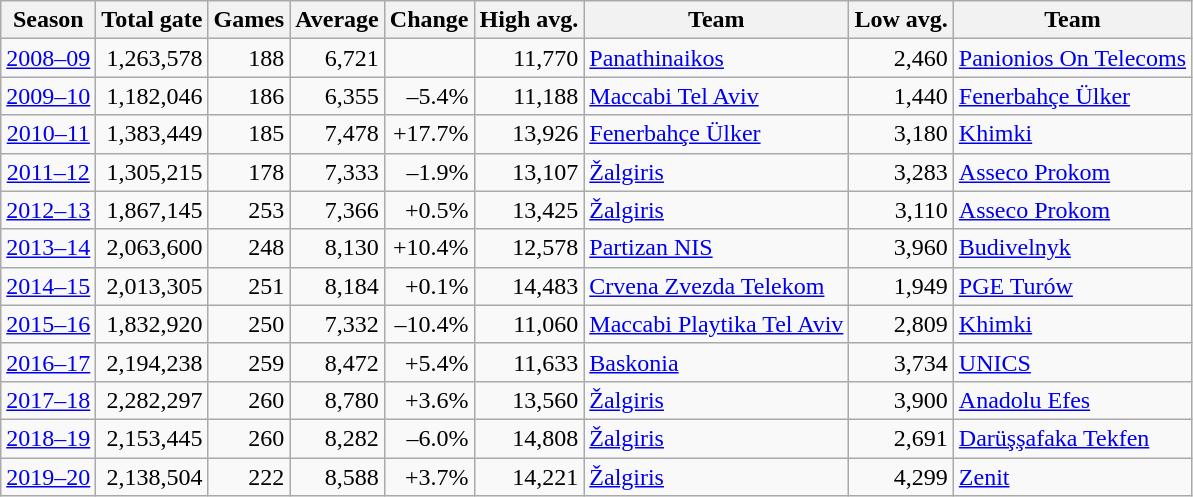<table class="wikitable sortable">
<tr>
<th>Season</th>
<th>Total gate</th>
<th>Games</th>
<th>Average</th>
<th>Change</th>
<th>High avg.</th>
<th>Team</th>
<th>Low avg.</th>
<th>Team</th>
</tr>
<tr>
<td align=center><a href='#'>2008–09</a></td>
<td align=right>1,263,578</td>
<td align=right>188</td>
<td align=right>6,721</td>
<td align=right></td>
<td align=right>11,770</td>
<td> <a href='#'>Panathinaikos</a></td>
<td align=right>2,460</td>
<td> <a href='#'>Panionios On Telecoms</a></td>
</tr>
<tr>
<td align=center><a href='#'>2009–10</a></td>
<td align=right>1,182,046</td>
<td align=right>186</td>
<td align=right>6,355</td>
<td align=right>–5.4%</td>
<td align=right>11,188</td>
<td> <a href='#'>Maccabi Tel Aviv</a></td>
<td align=right>1,440</td>
<td> <a href='#'>Fenerbahçe Ülker</a></td>
</tr>
<tr>
<td align=center><a href='#'>2010–11</a></td>
<td align=right>1,383,449</td>
<td align=right>185</td>
<td align=right>7,478</td>
<td align=right>+17.7%</td>
<td align=right>13,926</td>
<td> <a href='#'>Fenerbahçe Ülker</a></td>
<td align=right>3,180</td>
<td> <a href='#'>Khimki</a></td>
</tr>
<tr>
<td align=center><a href='#'>2011–12</a></td>
<td align=right>1,305,215</td>
<td align=right>178</td>
<td align=right>7,333</td>
<td align=right>–1.9%</td>
<td align=right>13,107</td>
<td> <a href='#'>Žalgiris</a></td>
<td align=right>3,283</td>
<td> <a href='#'>Asseco Prokom</a></td>
</tr>
<tr>
<td align=center><a href='#'>2012–13</a></td>
<td align=right>1,867,145</td>
<td align=right>253</td>
<td align=right>7,366</td>
<td align=right>+0.5%</td>
<td align=right>13,425</td>
<td> <a href='#'>Žalgiris</a></td>
<td align=right>3,110</td>
<td> <a href='#'>Asseco Prokom</a></td>
</tr>
<tr>
<td align=center><a href='#'>2013–14</a></td>
<td align=right>2,063,600</td>
<td align=right>248</td>
<td align=right>8,130</td>
<td align=right>+10.4%</td>
<td align=right>12,578</td>
<td> <a href='#'>Partizan NIS</a></td>
<td align=right>3,960</td>
<td> <a href='#'>Budivelnyk</a></td>
</tr>
<tr>
<td align=center><a href='#'>2014–15</a></td>
<td align=right>2,013,305</td>
<td align=right>251</td>
<td align=right>8,184</td>
<td align=right>+0.1%</td>
<td align=right>14,483</td>
<td> <a href='#'>Crvena Zvezda Telekom</a></td>
<td align=right>1,949</td>
<td> <a href='#'>PGE Turów</a></td>
</tr>
<tr>
<td align=center><a href='#'>2015–16</a></td>
<td align=right>1,832,920</td>
<td align=right>250</td>
<td align=right>7,332</td>
<td align=right>–10.4%</td>
<td align=right>11,060</td>
<td> <a href='#'>Maccabi Playtika Tel Aviv</a></td>
<td align=right>2,809</td>
<td> <a href='#'>Khimki</a></td>
</tr>
<tr>
<td align=center><a href='#'>2016–17</a></td>
<td align=right>2,194,238</td>
<td align=right>259</td>
<td align=right>8,472</td>
<td align=right>+5.4%</td>
<td align=right>11,633</td>
<td> <a href='#'>Baskonia</a></td>
<td align=right>3,734</td>
<td> <a href='#'>UNICS</a></td>
</tr>
<tr>
<td align=center><a href='#'>2017–18</a></td>
<td align=right>2,282,297</td>
<td align=right>260</td>
<td align=right>8,780</td>
<td align=right>+3.6%</td>
<td align=right>13,560</td>
<td> <a href='#'>Žalgiris</a></td>
<td align=right>3,900</td>
<td> <a href='#'>Anadolu Efes</a></td>
</tr>
<tr>
<td align=center><a href='#'>2018–19</a></td>
<td align=right>2,153,445</td>
<td align=right>260</td>
<td align=right>8,282</td>
<td align=right>–6.0%</td>
<td align=right>14,808</td>
<td> <a href='#'>Žalgiris</a></td>
<td align=right>2,691</td>
<td> <a href='#'>Darüşşafaka Tekfen</a></td>
</tr>
<tr>
<td align=center><a href='#'>2019–20</a></td>
<td align=right>2,138,504</td>
<td align=right>222</td>
<td align=right>8,588</td>
<td align=right>+3.7%</td>
<td align=right>14,221</td>
<td> <a href='#'>Žalgiris</a></td>
<td align=right>4,299</td>
<td> <a href='#'>Zenit</a></td>
</tr>
</table>
